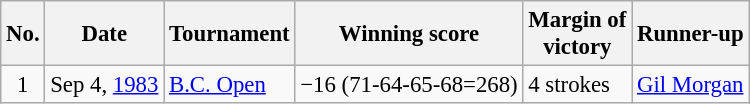<table class="wikitable" style="font-size:95%;">
<tr>
<th>No.</th>
<th>Date</th>
<th>Tournament</th>
<th>Winning score</th>
<th>Margin of<br>victory</th>
<th>Runner-up</th>
</tr>
<tr>
<td align=center>1</td>
<td align=right>Sep 4, <a href='#'>1983</a></td>
<td><a href='#'>B.C. Open</a></td>
<td>−16 (71-64-65-68=268)</td>
<td>4 strokes</td>
<td> <a href='#'>Gil Morgan</a></td>
</tr>
</table>
